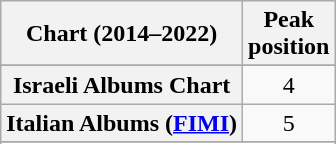<table class="wikitable sortable plainrowheaders" style="text-align: center;">
<tr>
<th scope="col">Chart (2014–2022)</th>
<th scope="col">Peak<br>position</th>
</tr>
<tr>
</tr>
<tr>
</tr>
<tr>
</tr>
<tr>
</tr>
<tr>
</tr>
<tr>
</tr>
<tr>
</tr>
<tr>
</tr>
<tr>
</tr>
<tr>
</tr>
<tr>
</tr>
<tr>
</tr>
<tr>
</tr>
<tr>
<th scope="row">Israeli Albums Chart</th>
<td>4</td>
</tr>
<tr>
<th scope="row">Italian Albums (<a href='#'>FIMI</a>)</th>
<td>5</td>
</tr>
<tr>
</tr>
<tr>
</tr>
<tr>
</tr>
<tr>
</tr>
<tr>
</tr>
<tr>
</tr>
<tr>
</tr>
<tr>
</tr>
<tr>
</tr>
<tr>
</tr>
<tr>
</tr>
<tr>
</tr>
<tr>
</tr>
</table>
